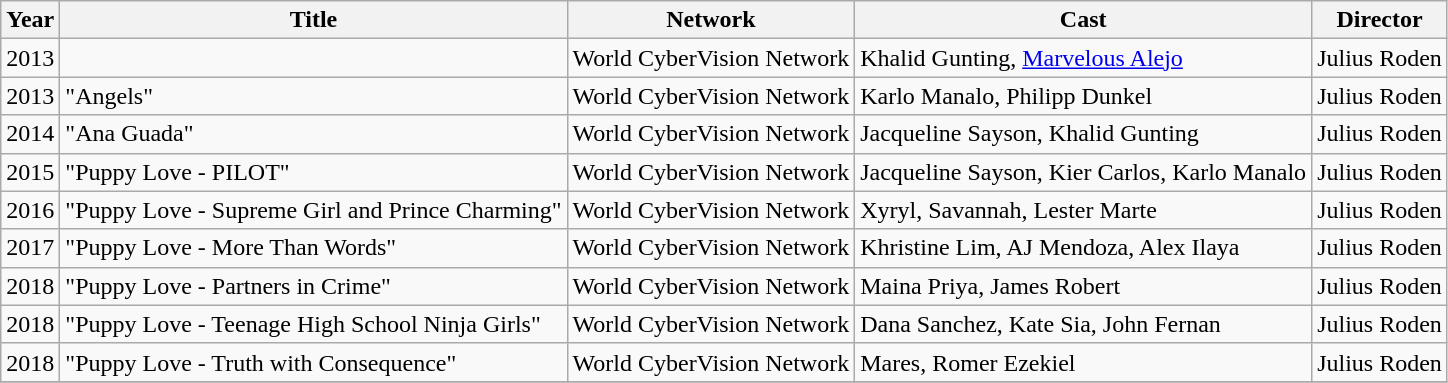<table class="wikitable">
<tr>
<th>Year</th>
<th>Title</th>
<th>Network</th>
<th>Cast</th>
<th>Director</th>
</tr>
<tr>
<td>2013</td>
<td></td>
<td Julius Roden>World CyberVision Network</td>
<td>Khalid Gunting, <a href='#'>Marvelous Alejo</a></td>
<td>Julius Roden</td>
</tr>
<tr>
<td>2013</td>
<td>"Angels" </td>
<td Julius Roden>World CyberVision Network</td>
<td>Karlo Manalo, Philipp Dunkel</td>
<td>Julius Roden</td>
</tr>
<tr>
<td>2014</td>
<td>"Ana Guada" </td>
<td Julius Roden>World CyberVision Network</td>
<td>Jacqueline Sayson, Khalid Gunting</td>
<td>Julius Roden</td>
</tr>
<tr>
<td>2015</td>
<td>"Puppy Love - PILOT" </td>
<td Julius Roden>World CyberVision Network</td>
<td>Jacqueline Sayson, Kier Carlos, Karlo Manalo</td>
<td>Julius Roden</td>
</tr>
<tr>
<td>2016</td>
<td>"Puppy Love - Supreme Girl and Prince Charming" </td>
<td Julius Roden>World CyberVision Network</td>
<td>Xyryl, Savannah, Lester Marte</td>
<td>Julius Roden</td>
</tr>
<tr>
<td>2017</td>
<td>"Puppy Love - More Than Words" </td>
<td Julius Roden>World CyberVision Network</td>
<td>Khristine Lim, AJ Mendoza, Alex Ilaya</td>
<td>Julius Roden</td>
</tr>
<tr>
<td>2018</td>
<td>"Puppy Love - Partners in Crime" </td>
<td Julius Roden>World CyberVision Network</td>
<td>Maina Priya, James Robert</td>
<td>Julius Roden</td>
</tr>
<tr>
<td>2018</td>
<td>"Puppy Love - Teenage High School Ninja Girls" </td>
<td Julius Roden>World CyberVision Network</td>
<td>Dana Sanchez, Kate Sia, John Fernan</td>
<td>Julius Roden</td>
</tr>
<tr>
<td>2018</td>
<td>"Puppy Love - Truth with Consequence" </td>
<td Julius Roden>World CyberVision Network</td>
<td>Mares, Romer Ezekiel</td>
<td>Julius Roden</td>
</tr>
<tr>
</tr>
</table>
